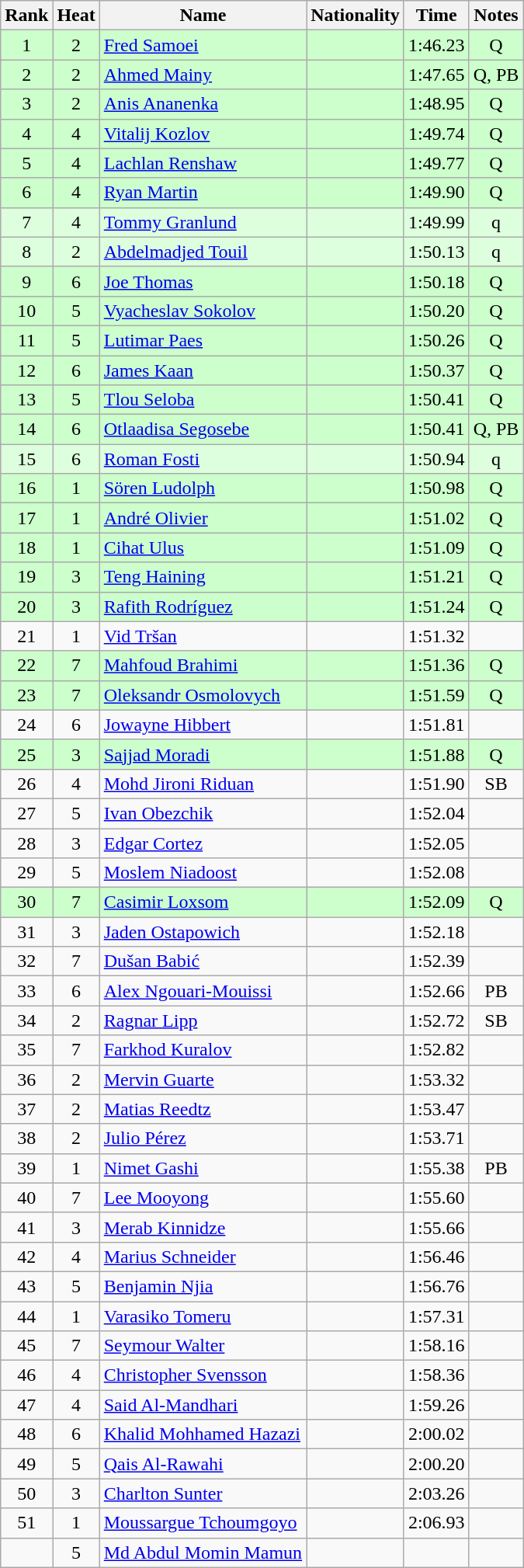<table class="wikitable sortable" style="text-align:center">
<tr>
<th>Rank</th>
<th>Heat</th>
<th>Name</th>
<th>Nationality</th>
<th>Time</th>
<th>Notes</th>
</tr>
<tr bgcolor=ccffcc>
<td>1</td>
<td>2</td>
<td align=left><a href='#'>Fred Samoei</a></td>
<td align=left></td>
<td>1:46.23</td>
<td>Q</td>
</tr>
<tr bgcolor=ccffcc>
<td>2</td>
<td>2</td>
<td align=left><a href='#'>Ahmed Mainy</a></td>
<td align=left></td>
<td>1:47.65</td>
<td>Q, PB</td>
</tr>
<tr bgcolor=ccffcc>
<td>3</td>
<td>2</td>
<td align=left><a href='#'>Anis Ananenka</a></td>
<td align=left></td>
<td>1:48.95</td>
<td>Q</td>
</tr>
<tr bgcolor=ccffcc>
<td>4</td>
<td>4</td>
<td align=left><a href='#'>Vitalij Kozlov</a></td>
<td align=left></td>
<td>1:49.74</td>
<td>Q</td>
</tr>
<tr bgcolor=ccffcc>
<td>5</td>
<td>4</td>
<td align=left><a href='#'>Lachlan Renshaw</a></td>
<td align=left></td>
<td>1:49.77</td>
<td>Q</td>
</tr>
<tr bgcolor=ccffcc>
<td>6</td>
<td>4</td>
<td align=left><a href='#'>Ryan Martin</a></td>
<td align=left></td>
<td>1:49.90</td>
<td>Q</td>
</tr>
<tr bgcolor=ddffdd>
<td>7</td>
<td>4</td>
<td align=left><a href='#'>Tommy Granlund</a></td>
<td align=left></td>
<td>1:49.99</td>
<td>q</td>
</tr>
<tr bgcolor=ddffdd>
<td>8</td>
<td>2</td>
<td align=left><a href='#'>Abdelmadjed Touil</a></td>
<td align=left></td>
<td>1:50.13</td>
<td>q</td>
</tr>
<tr bgcolor=ccffcc>
<td>9</td>
<td>6</td>
<td align=left><a href='#'>Joe Thomas</a></td>
<td align=left></td>
<td>1:50.18</td>
<td>Q</td>
</tr>
<tr bgcolor=ccffcc>
<td>10</td>
<td>5</td>
<td align=left><a href='#'>Vyacheslav Sokolov</a></td>
<td align=left></td>
<td>1:50.20</td>
<td>Q</td>
</tr>
<tr bgcolor=ccffcc>
<td>11</td>
<td>5</td>
<td align=left><a href='#'>Lutimar Paes</a></td>
<td align=left></td>
<td>1:50.26</td>
<td>Q</td>
</tr>
<tr bgcolor=ccffcc>
<td>12</td>
<td>6</td>
<td align=left><a href='#'>James Kaan</a></td>
<td align=left></td>
<td>1:50.37</td>
<td>Q</td>
</tr>
<tr bgcolor=ccffcc>
<td>13</td>
<td>5</td>
<td align=left><a href='#'>Tlou Seloba</a></td>
<td align=left></td>
<td>1:50.41</td>
<td>Q</td>
</tr>
<tr bgcolor=ccffcc>
<td>14</td>
<td>6</td>
<td align=left><a href='#'>Otlaadisa Segosebe</a></td>
<td align=left></td>
<td>1:50.41</td>
<td>Q, PB</td>
</tr>
<tr bgcolor=ddffdd>
<td>15</td>
<td>6</td>
<td align=left><a href='#'>Roman Fosti</a></td>
<td align=left></td>
<td>1:50.94</td>
<td>q</td>
</tr>
<tr bgcolor=ccffcc>
<td>16</td>
<td>1</td>
<td align=left><a href='#'>Sören Ludolph</a></td>
<td align=left></td>
<td>1:50.98</td>
<td>Q</td>
</tr>
<tr bgcolor=ccffcc>
<td>17</td>
<td>1</td>
<td align=left><a href='#'>André Olivier</a></td>
<td align=left></td>
<td>1:51.02</td>
<td>Q</td>
</tr>
<tr bgcolor=ccffcc>
<td>18</td>
<td>1</td>
<td align=left><a href='#'>Cihat Ulus</a></td>
<td align=left></td>
<td>1:51.09</td>
<td>Q</td>
</tr>
<tr bgcolor=ccffcc>
<td>19</td>
<td>3</td>
<td align=left><a href='#'>Teng Haining</a></td>
<td align=left></td>
<td>1:51.21</td>
<td>Q</td>
</tr>
<tr bgcolor=ccffcc>
<td>20</td>
<td>3</td>
<td align=left><a href='#'>Rafith Rodríguez</a></td>
<td align=left></td>
<td>1:51.24</td>
<td>Q</td>
</tr>
<tr>
<td>21</td>
<td>1</td>
<td align=left><a href='#'>Vid Tršan</a></td>
<td align=left></td>
<td>1:51.32</td>
<td></td>
</tr>
<tr bgcolor=ccffcc>
<td>22</td>
<td>7</td>
<td align=left><a href='#'>Mahfoud Brahimi</a></td>
<td align=left></td>
<td>1:51.36</td>
<td>Q</td>
</tr>
<tr bgcolor=ccffcc>
<td>23</td>
<td>7</td>
<td align=left><a href='#'>Oleksandr Osmolovych</a></td>
<td align=left></td>
<td>1:51.59</td>
<td>Q</td>
</tr>
<tr>
<td>24</td>
<td>6</td>
<td align=left><a href='#'>Jowayne Hibbert</a></td>
<td align=left></td>
<td>1:51.81</td>
<td></td>
</tr>
<tr bgcolor=ccffcc>
<td>25</td>
<td>3</td>
<td align=left><a href='#'>Sajjad Moradi</a></td>
<td align=left></td>
<td>1:51.88</td>
<td>Q</td>
</tr>
<tr>
<td>26</td>
<td>4</td>
<td align=left><a href='#'>Mohd Jironi Riduan</a></td>
<td align=left></td>
<td>1:51.90</td>
<td>SB</td>
</tr>
<tr>
<td>27</td>
<td>5</td>
<td align=left><a href='#'>Ivan Obezchik</a></td>
<td align=left></td>
<td>1:52.04</td>
<td></td>
</tr>
<tr>
<td>28</td>
<td>3</td>
<td align=left><a href='#'>Edgar Cortez</a></td>
<td align=left></td>
<td>1:52.05</td>
<td></td>
</tr>
<tr>
<td>29</td>
<td>5</td>
<td align=left><a href='#'>Moslem Niadoost</a></td>
<td align=left></td>
<td>1:52.08</td>
<td></td>
</tr>
<tr bgcolor=ccffcc>
<td>30</td>
<td>7</td>
<td align=left><a href='#'>Casimir Loxsom</a></td>
<td align=left></td>
<td>1:52.09</td>
<td>Q</td>
</tr>
<tr>
<td>31</td>
<td>3</td>
<td align=left><a href='#'>Jaden Ostapowich</a></td>
<td align=left></td>
<td>1:52.18</td>
<td></td>
</tr>
<tr>
<td>32</td>
<td>7</td>
<td align=left><a href='#'>Dušan Babić</a></td>
<td align=left></td>
<td>1:52.39</td>
<td></td>
</tr>
<tr>
<td>33</td>
<td>6</td>
<td align=left><a href='#'>Alex Ngouari-Mouissi</a></td>
<td align=left></td>
<td>1:52.66</td>
<td>PB</td>
</tr>
<tr>
<td>34</td>
<td>2</td>
<td align=left><a href='#'>Ragnar Lipp</a></td>
<td align=left></td>
<td>1:52.72</td>
<td>SB</td>
</tr>
<tr>
<td>35</td>
<td>7</td>
<td align=left><a href='#'>Farkhod Kuralov</a></td>
<td align=left></td>
<td>1:52.82</td>
<td></td>
</tr>
<tr>
<td>36</td>
<td>2</td>
<td align=left><a href='#'>Mervin Guarte</a></td>
<td align=left></td>
<td>1:53.32</td>
<td></td>
</tr>
<tr>
<td>37</td>
<td>2</td>
<td align=left><a href='#'>Matias Reedtz</a></td>
<td align=left></td>
<td>1:53.47</td>
<td></td>
</tr>
<tr>
<td>38</td>
<td>2</td>
<td align=left><a href='#'>Julio Pérez</a></td>
<td align=left></td>
<td>1:53.71</td>
<td></td>
</tr>
<tr>
<td>39</td>
<td>1</td>
<td align=left><a href='#'>Nimet Gashi</a></td>
<td align=left></td>
<td>1:55.38</td>
<td>PB</td>
</tr>
<tr>
<td>40</td>
<td>7</td>
<td align=left><a href='#'>Lee Mooyong</a></td>
<td align=left></td>
<td>1:55.60</td>
<td></td>
</tr>
<tr>
<td>41</td>
<td>3</td>
<td align=left><a href='#'>Merab Kinnidze</a></td>
<td align=left></td>
<td>1:55.66</td>
<td></td>
</tr>
<tr>
<td>42</td>
<td>4</td>
<td align=left><a href='#'>Marius Schneider</a></td>
<td align=left></td>
<td>1:56.46</td>
<td></td>
</tr>
<tr>
<td>43</td>
<td>5</td>
<td align=left><a href='#'>Benjamin Njia</a></td>
<td align=left></td>
<td>1:56.76</td>
<td></td>
</tr>
<tr>
<td>44</td>
<td>1</td>
<td align=left><a href='#'>Varasiko Tomeru</a></td>
<td align=left></td>
<td>1:57.31</td>
<td></td>
</tr>
<tr>
<td>45</td>
<td>7</td>
<td align=left><a href='#'>Seymour Walter</a></td>
<td align=left></td>
<td>1:58.16</td>
<td></td>
</tr>
<tr>
<td>46</td>
<td>4</td>
<td align=left><a href='#'>Christopher Svensson</a></td>
<td align=left></td>
<td>1:58.36</td>
<td></td>
</tr>
<tr>
<td>47</td>
<td>4</td>
<td align=left><a href='#'>Said Al-Mandhari</a></td>
<td align=left></td>
<td>1:59.26</td>
<td></td>
</tr>
<tr>
<td>48</td>
<td>6</td>
<td align=left><a href='#'>Khalid Mohhamed Hazazi</a></td>
<td align=left></td>
<td>2:00.02</td>
<td></td>
</tr>
<tr>
<td>49</td>
<td>5</td>
<td align=left><a href='#'>Qais Al-Rawahi</a></td>
<td align=left></td>
<td>2:00.20</td>
<td></td>
</tr>
<tr>
<td>50</td>
<td>3</td>
<td align=left><a href='#'>Charlton Sunter</a></td>
<td align=left></td>
<td>2:03.26</td>
<td></td>
</tr>
<tr>
<td>51</td>
<td>1</td>
<td align=left><a href='#'>Moussargue Tchoumgoyo</a></td>
<td align=left></td>
<td>2:06.93</td>
<td></td>
</tr>
<tr>
<td></td>
<td>5</td>
<td align=left><a href='#'>Md Abdul Momin Mamun</a></td>
<td align=left></td>
<td></td>
<td></td>
</tr>
</table>
